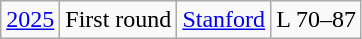<table class="wikitable">
<tr align="center">
<td><a href='#'>2025</a></td>
<td>First round</td>
<td><a href='#'>Stanford</a></td>
<td>L 70–87</td>
</tr>
</table>
